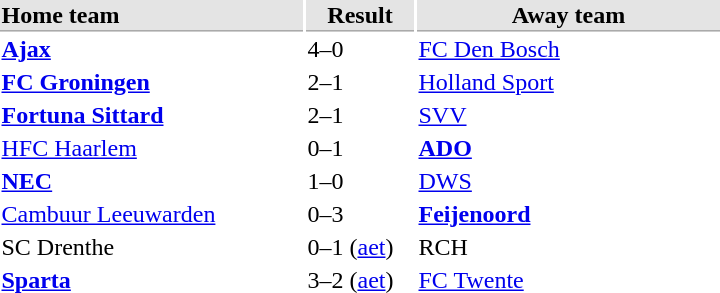<table>
<tr bgcolor="#E4E4E4">
<th style="border-bottom:1px solid #AAAAAA" width="200" align="left">Home team</th>
<th style="border-bottom:1px solid #AAAAAA" width="70" align="center">Result</th>
<th style="border-bottom:1px solid #AAAAAA" width="200">Away team</th>
</tr>
<tr>
<td><strong><a href='#'>Ajax</a></strong></td>
<td>4–0</td>
<td><a href='#'>FC Den Bosch</a></td>
</tr>
<tr>
<td><strong><a href='#'>FC Groningen</a></strong></td>
<td>2–1</td>
<td><a href='#'>Holland Sport</a></td>
</tr>
<tr>
<td><strong><a href='#'>Fortuna Sittard</a></strong></td>
<td>2–1</td>
<td><a href='#'>SVV</a></td>
</tr>
<tr>
<td><a href='#'>HFC Haarlem</a></td>
<td>0–1</td>
<td><strong><a href='#'>ADO</a></strong></td>
</tr>
<tr>
<td><strong><a href='#'>NEC</a></strong></td>
<td>1–0</td>
<td><a href='#'>DWS</a></td>
</tr>
<tr>
<td><a href='#'>Cambuur Leeuwarden</a></td>
<td>0–3</td>
<td><strong><a href='#'>Feijenoord</a></strong></td>
</tr>
<tr>
<td>SC Drenthe</td>
<td>0–1 (<a href='#'>aet</a>)</td>
<td>RCH</td>
</tr>
<tr>
<td><strong><a href='#'>Sparta</a></strong></td>
<td>3–2 (<a href='#'>aet</a>)</td>
<td><a href='#'>FC Twente</a></td>
</tr>
</table>
